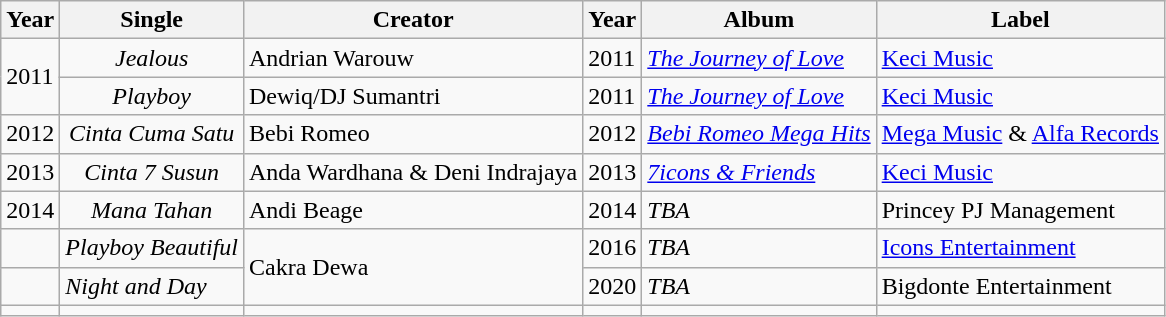<table class="wikitable">
<tr>
<th>Year</th>
<th>Single</th>
<th>Creator</th>
<th>Year</th>
<th>Album</th>
<th>Label</th>
</tr>
<tr>
<td rowspan="2">2011</td>
<td align="center"><em>Jealous</em></td>
<td>Andrian Warouw</td>
<td>2011</td>
<td><em><a href='#'>The Journey of Love</a></em></td>
<td><a href='#'>Keci Music</a></td>
</tr>
<tr>
<td align="center"><em>Playboy</em></td>
<td>Dewiq/DJ Sumantri</td>
<td>2011</td>
<td><em><a href='#'>The Journey of Love</a></em></td>
<td><a href='#'>Keci Music</a></td>
</tr>
<tr>
<td>2012</td>
<td align="center"><em>Cinta Cuma Satu</em></td>
<td>Bebi Romeo</td>
<td>2012</td>
<td><em><a href='#'>Bebi Romeo Mega Hits</a></em></td>
<td><a href='#'>Mega Music</a> & <a href='#'>Alfa Records</a></td>
</tr>
<tr>
<td>2013</td>
<td align="center"><em>Cinta 7 Susun</em></td>
<td>Anda Wardhana & Deni Indrajaya</td>
<td>2013</td>
<td><em><a href='#'>7icons & Friends</a></em></td>
<td><a href='#'>Keci Music</a></td>
</tr>
<tr>
<td>2014</td>
<td align="center"><em>Mana Tahan</em></td>
<td>Andi Beage</td>
<td>2014</td>
<td><em>TBA</em></td>
<td>Princey PJ Management</td>
</tr>
<tr>
<td></td>
<td align="center"><em>Playboy Beautiful</em></td>
<td rowspan="2">Cakra Dewa</td>
<td>2016</td>
<td><em>TBA</em></td>
<td><a href='#'>Icons Entertainment</a></td>
</tr>
<tr>
<td></td>
<td><em>Night and Day</em></td>
<td>2020</td>
<td><em>TBA</em></td>
<td>Bigdonte Entertainment</td>
</tr>
<tr>
<td></td>
<td></td>
<td></td>
<td></td>
<td></td>
<td></td>
</tr>
</table>
